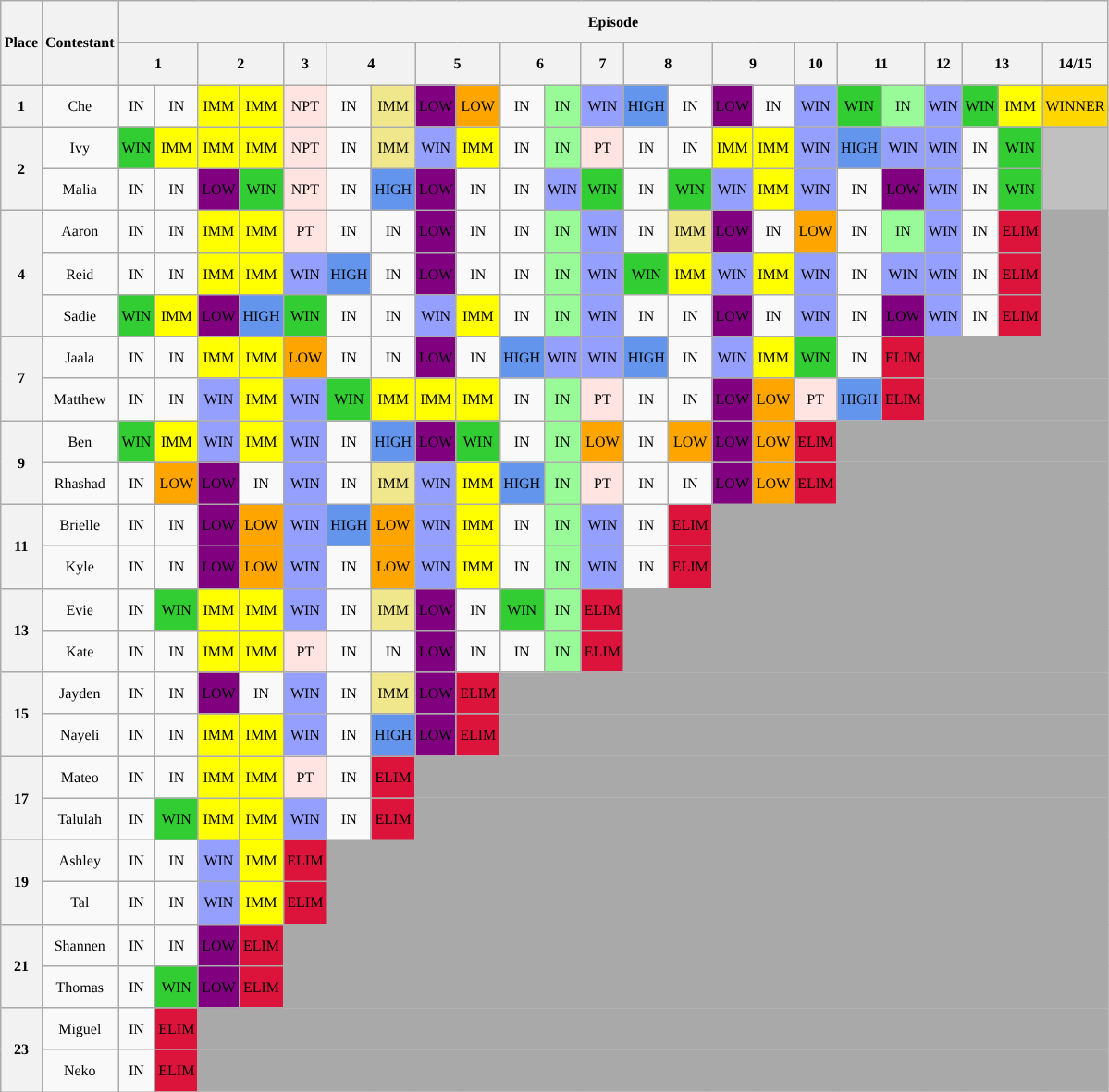<table class="wikitable" style="text-align: center; font-size: 8pt; line-height:25px;">
<tr>
<th rowspan="2">Place</th>
<th rowspan="2">Contestant</th>
<th colspan="23">Episode</th>
</tr>
<tr>
<th colspan="2">1</th>
<th colspan="2">2</th>
<th colspan="1">3</th>
<th colspan="2">4</th>
<th colspan="2">5</th>
<th colspan="2">6</th>
<th colspan="1">7</th>
<th colspan="2">8</th>
<th colspan="2">9</th>
<th>10</th>
<th colspan="2">11</th>
<th>12</th>
<th colspan="2">13</th>
<th>14/15</th>
</tr>
<tr>
<th>1</th>
<td>Che</td>
<td>IN</td>
<td>IN</td>
<td style="background:yellow;">IMM</td>
<td style="background:yellow;">IMM</td>
<td style="background:mistyrose;">NPT</td>
<td>IN</td>
<td style="background:khaki;">IMM</td>
<td style="background:purple;">LOW</td>
<td style="background:orange;">LOW</td>
<td>IN</td>
<td style="background:palegreen;">IN</td>
<td style="background:#959FFD;">WIN</td>
<td style="background:cornflowerblue;">HIGH</td>
<td>IN</td>
<td style="background:purple;">LOW</td>
<td>IN</td>
<td style="background:#959FFD;">WIN</td>
<td style="background:limegreen;">WIN</td>
<td style="background:palegreen;">IN</td>
<td style="background:#959FFD;">WIN</td>
<td style="background:limegreen;">WIN</td>
<td style="background:yellow;">IMM</td>
<td style="background:gold;">WINNER</td>
</tr>
<tr>
<th rowspan="2">2</th>
<td>Ivy</td>
<td style="background:limegreen;">WIN</td>
<td style="background:yellow;">IMM</td>
<td style="background:yellow;">IMM</td>
<td style="background:yellow;">IMM</td>
<td style="background:mistyrose;">NPT</td>
<td>IN</td>
<td style="background:khaki;">IMM</td>
<td style="background:#959FFD;">WIN</td>
<td style="background:yellow;">IMM</td>
<td>IN</td>
<td style="background:palegreen;">IN</td>
<td style="background:mistyrose;">PT</td>
<td>IN</td>
<td>IN</td>
<td style="background:yellow;">IMM</td>
<td style="background:yellow;">IMM</td>
<td style="background:#959FFD;">WIN</td>
<td style="background:cornflowerblue;">HIGH</td>
<td style="background:#959FFD;">WIN</td>
<td style="background:#959FFD;">WIN</td>
<td>IN</td>
<td style="background:limegreen;">WIN</td>
<td style="background:silver;" rowspan="2"></td>
</tr>
<tr>
<td>Malia</td>
<td>IN</td>
<td>IN</td>
<td style="background:purple;:">LOW</td>
<td style="background:limegreen;">WIN</td>
<td style="background:mistyrose;">NPT</td>
<td>IN</td>
<td style="background:cornflowerblue;">HIGH</td>
<td style="background:purple;">LOW</td>
<td>IN</td>
<td>IN</td>
<td style="background:#959FFD;">WIN</td>
<td style="background:limegreen;">WIN</td>
<td>IN</td>
<td style="background:limegreen;">WIN</td>
<td style="background:#959FFD;">WIN</td>
<td style="background:yellow;">IMM</td>
<td style="background:#959FFD;">WIN</td>
<td>IN</td>
<td style="background:purple;">LOW</td>
<td style="background:#959FFD;">WIN</td>
<td>IN</td>
<td style="background:limegreen;">WIN</td>
</tr>
<tr>
<th rowspan="3">4</th>
<td>Aaron</td>
<td>IN</td>
<td>IN</td>
<td style="background:yellow;">IMM</td>
<td style="background:yellow;">IMM</td>
<td style="background:mistyrose;">PT</td>
<td>IN</td>
<td>IN</td>
<td style="background:purple;">LOW</td>
<td>IN</td>
<td>IN</td>
<td style="background:palegreen;">IN</td>
<td style="background:#959FFD;">WIN</td>
<td>IN</td>
<td style="background:khaki;">IMM</td>
<td style="background:purple;">LOW</td>
<td>IN</td>
<td style="background:orange;:">LOW</td>
<td>IN</td>
<td style="background:palegreen;">IN</td>
<td style="background:#959FFD;">WIN</td>
<td>IN</td>
<td style="background:crimson;:">ELIM</td>
<td style="background:darkgrey;"></td>
</tr>
<tr>
<td>Reid</td>
<td>IN</td>
<td>IN</td>
<td style="background:yellow;">IMM</td>
<td style="background:yellow;">IMM</td>
<td style="background:#959FFD;">WIN</td>
<td style="background:cornflowerblue;">HIGH</td>
<td>IN</td>
<td style="background:purple;">LOW</td>
<td>IN</td>
<td>IN</td>
<td style="background:palegreen;">IN</td>
<td style="background:#959FFD;">WIN</td>
<td style="background:limegreen;">WIN</td>
<td style="background:yellow;">IMM</td>
<td style="background:#959FFD;">WIN</td>
<td style="background:yellow;">IMM</td>
<td style="background:#959FFD;">WIN</td>
<td>IN</td>
<td style="background:#959FFD;">WIN</td>
<td style="background:#959FFD;">WIN</td>
<td>IN</td>
<td style="background:crimson;:">ELIM</td>
<td style="background:darkgrey;"></td>
</tr>
<tr>
<td>Sadie</td>
<td style="background:limegreen;">WIN</td>
<td style="background:yellow;">IMM</td>
<td style="background:purple;:">LOW</td>
<td style="background:cornflowerblue;">HIGH</td>
<td style="background:limegreen;">WIN</td>
<td>IN</td>
<td>IN</td>
<td style="background:#959FFD;">WIN</td>
<td style="background:yellow;">IMM</td>
<td>IN</td>
<td style="background:palegreen;">IN</td>
<td style="background:#959FFD;">WIN</td>
<td>IN</td>
<td>IN</td>
<td style="background:purple;">LOW</td>
<td>IN</td>
<td style="background:#959FFD;">WIN</td>
<td>IN</td>
<td style="background:purple;">LOW</td>
<td style="background:#959FFD;">WIN</td>
<td>IN</td>
<td style="background:crimson;:">ELIM</td>
<td style="background:darkgrey;"></td>
</tr>
<tr>
<th rowspan="2">7</th>
<td>Jaala</td>
<td>IN</td>
<td>IN</td>
<td style="background:yellow;">IMM</td>
<td style="background:yellow;">IMM</td>
<td style="background:orange;">LOW</td>
<td>IN</td>
<td>IN</td>
<td style="background:purple;">LOW</td>
<td>IN</td>
<td style="background:cornflowerblue;">HIGH</td>
<td style="background:#959FFD;">WIN</td>
<td style="background:#959FFD;">WIN</td>
<td style="background:cornflowerblue;">HIGH</td>
<td>IN</td>
<td style="background:#959FFD;">WIN</td>
<td style="background:yellow;">IMM</td>
<td style="background:limegreen;">WIN</td>
<td>IN</td>
<td style="background:crimson;:">ELIM</td>
<td colspan="4" style="background:darkgrey;"></td>
</tr>
<tr>
<td>Matthew</td>
<td>IN</td>
<td>IN</td>
<td style="background:#959FFD;">WIN</td>
<td style="background:yellow;">IMM</td>
<td style="background:#959FFD;">WIN</td>
<td style="background:limegreen;">WIN</td>
<td style="background:yellow;">IMM</td>
<td style="background:yellow;">IMM</td>
<td style="background:yellow;">IMM</td>
<td>IN</td>
<td style="background:palegreen;">IN</td>
<td style="background:mistyrose;">PT</td>
<td>IN</td>
<td>IN</td>
<td style="background:purple;">LOW</td>
<td style="background:orange;:">LOW</td>
<td style="background:mistyrose;">PT</td>
<td style="background:cornflowerblue;">HIGH</td>
<td style="background:crimson;:">ELIM</td>
<td colspan="4" style="background:darkgrey;"></td>
</tr>
<tr>
<th rowspan="2">9</th>
<td>Ben</td>
<td style="background:limegreen;">WIN</td>
<td style="background:yellow;">IMM</td>
<td style="background:#959FFD;">WIN</td>
<td style="background:yellow;">IMM</td>
<td style="background:#959FFD;">WIN</td>
<td>IN</td>
<td style="background:cornflowerblue;">HIGH</td>
<td style="background:purple;">LOW</td>
<td style="background:limegreen;">WIN</td>
<td>IN</td>
<td style="background:palegreen;">IN</td>
<td style="background:orange;:">LOW</td>
<td>IN</td>
<td style="background:orange;:">LOW</td>
<td style="background:purple;">LOW</td>
<td style="background:orange;:">LOW</td>
<td style="background:crimson;:">ELIM</td>
<td colspan="6" style="background:darkgrey;"></td>
</tr>
<tr>
<td>Rhashad</td>
<td>IN</td>
<td style="background:orange;:">LOW</td>
<td style="background:purple;:">LOW</td>
<td>IN</td>
<td style="background:#959FFD;">WIN</td>
<td>IN</td>
<td style="background:khaki;">IMM</td>
<td style="background:#959FFD;">WIN</td>
<td style="background:yellow;">IMM</td>
<td style="background:cornflowerblue;">HIGH</td>
<td style="background:palegreen;">IN</td>
<td style="background:mistyrose;">PT</td>
<td>IN</td>
<td>IN</td>
<td style="background:purple;">LOW</td>
<td style="background:orange;:">LOW</td>
<td style="background:crimson;:">ELIM</td>
<td colspan="6" style="background:darkgrey;"></td>
</tr>
<tr>
<th rowspan="2">11</th>
<td>Brielle</td>
<td>IN</td>
<td>IN</td>
<td style="background:purple;:">LOW</td>
<td style="background:orange;:">LOW</td>
<td style="background:#959FFD;">WIN</td>
<td style="background:cornflowerblue;">HIGH</td>
<td style="background:orange;">LOW</td>
<td style="background:#959FFD;">WIN</td>
<td style="background:yellow;">IMM</td>
<td>IN</td>
<td style="background:palegreen;">IN</td>
<td style="background:#959FFD;">WIN</td>
<td>IN</td>
<td style="background:crimson;:">ELIM</td>
<td colspan="9" style="background:darkgrey;"></td>
</tr>
<tr>
<td>Kyle</td>
<td>IN</td>
<td>IN</td>
<td style="background:purple;:">LOW</td>
<td style="background:orange;:">LOW</td>
<td style="background:#959FFD;">WIN</td>
<td>IN</td>
<td style="background:orange;">LOW</td>
<td style="background:#959FFD;">WIN</td>
<td style="background:yellow;">IMM</td>
<td>IN</td>
<td style="background:palegreen;">IN</td>
<td style="background:#959FFD;">WIN</td>
<td>IN</td>
<td style="background:crimson;:">ELIM</td>
<td colspan="9" style="background:darkgrey;"></td>
</tr>
<tr>
<th rowspan="2">13</th>
<td>Evie</td>
<td>IN</td>
<td style="background:limegreen;">WIN</td>
<td style="background:yellow;">IMM</td>
<td style="background:yellow;">IMM</td>
<td style="background:#959FFD;">WIN</td>
<td>IN</td>
<td style="background:khaki;">IMM</td>
<td style="background:purple;">LOW</td>
<td>IN</td>
<td style="background:limegreen;">WIN</td>
<td style="background:palegreen;">IN</td>
<td style="background:crimson;:">ELIM</td>
<td colspan="11" style="background:darkgrey;"></td>
</tr>
<tr>
<td>Kate</td>
<td>IN</td>
<td>IN</td>
<td style="background:yellow;">IMM</td>
<td style="background:yellow;">IMM</td>
<td style="background:mistyrose;">PT</td>
<td>IN</td>
<td>IN</td>
<td style="background:purple;">LOW</td>
<td>IN</td>
<td>IN</td>
<td style="background:palegreen;">IN</td>
<td style="background:crimson;:">ELIM</td>
<td colspan="11" style="background:darkgrey;"></td>
</tr>
<tr>
<th rowspan="2">15</th>
<td>Jayden</td>
<td>IN</td>
<td>IN</td>
<td style="background:purple;">LOW</td>
<td>IN</td>
<td style="background:#959FFD;">WIN</td>
<td>IN</td>
<td style="background:khaki;">IMM</td>
<td style="background:purple;">LOW</td>
<td style="background:crimson;:">ELIM</td>
<td colspan="14" style="background:darkgrey;"></td>
</tr>
<tr>
<td>Nayeli</td>
<td>IN</td>
<td>IN</td>
<td style="background:yellow;">IMM</td>
<td style="background:yellow;">IMM</td>
<td style="background:#959FFD;">WIN</td>
<td>IN</td>
<td style="background:cornflowerblue;">HIGH</td>
<td style="background:purple;">LOW</td>
<td style="background:crimson;:">ELIM</td>
<td colspan="14" style="background:darkgrey;"></td>
</tr>
<tr>
<th rowspan="2">17</th>
<td>Mateo</td>
<td>IN</td>
<td>IN</td>
<td style="background:yellow;">IMM</td>
<td style="background:yellow;">IMM</td>
<td style="background:mistyrose;">PT</td>
<td>IN</td>
<td style="background:crimson;:">ELIM</td>
<td colspan="16" style="background:darkgrey;"></td>
</tr>
<tr>
<td>Talulah</td>
<td>IN</td>
<td style="background:limegreen;">WIN</td>
<td style="background:yellow;">IMM</td>
<td style="background:yellow;">IMM</td>
<td style="background:#959FFD;">WIN</td>
<td>IN</td>
<td style="background:crimson;:">ELIM</td>
<td colspan="16" style="background:darkgrey;"></td>
</tr>
<tr>
<th rowspan="2">19</th>
<td>Ashley</td>
<td>IN</td>
<td>IN</td>
<td style="background:#959FFD;">WIN</td>
<td style="background:yellow;">IMM</td>
<td style="background:crimson;:">ELIM</td>
<td colspan="18" style="background:darkgrey;"></td>
</tr>
<tr>
<td>Tal</td>
<td>IN</td>
<td>IN</td>
<td style="background:#959FFD;">WIN</td>
<td style="background:yellow;">IMM</td>
<td style="background:crimson;:">ELIM</td>
<td colspan="18" style="background:darkgrey;"></td>
</tr>
<tr>
<th rowspan="2">21</th>
<td>Shannen</td>
<td>IN</td>
<td>IN</td>
<td style="background:purple;: ">LOW</td>
<td style="background:crimson;: ">ELIM</td>
<td colspan="19" style="background:darkgrey;"></td>
</tr>
<tr>
<td>Thomas</td>
<td>IN</td>
<td style="background:limegreen;">WIN</td>
<td style="background:purple;: ">LOW</td>
<td style="background:crimson;: ">ELIM</td>
<td colspan="19" style="background:darkgrey;"></td>
</tr>
<tr>
<th rowspan="2">23</th>
<td>Miguel</td>
<td>IN</td>
<td style="background:crimson;: ">ELIM</td>
<td colspan="21" style="background:darkgrey;"></td>
</tr>
<tr>
<td>Neko</td>
<td>IN</td>
<td style="background:crimson;: ">ELIM</td>
<td colspan="21" style="background:darkgrey;"></td>
</tr>
</table>
